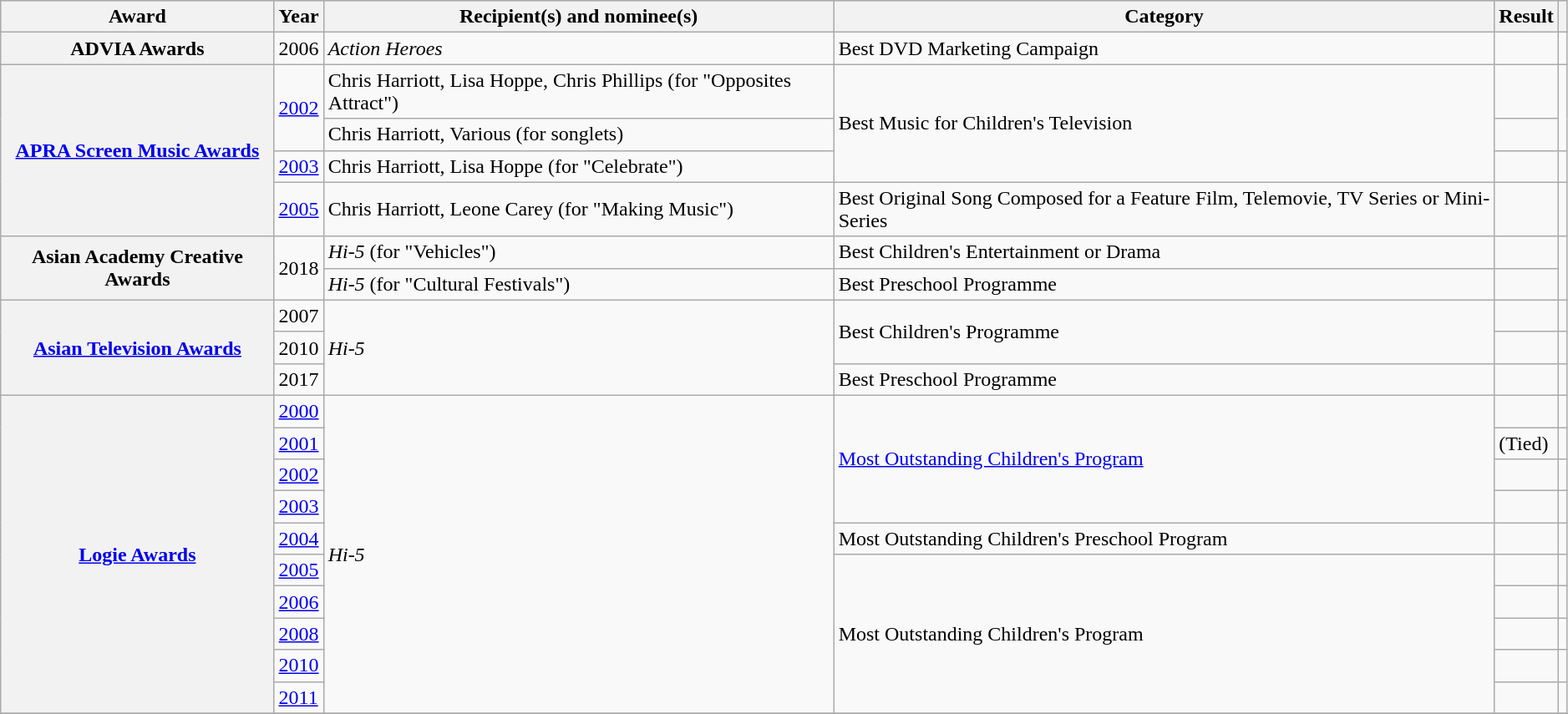<table class="wikitable plainrowheaders sortable" style="width:99%;">
<tr style="background:#ccc; text-align:center;">
<th scope="col">Award</th>
<th scope="col">Year</th>
<th scope="col">Recipient(s) and nominee(s)</th>
<th scope="col">Category</th>
<th scope="col">Result</th>
<th scope="col" class="unsortable"></th>
</tr>
<tr>
<th scope="row">ADVIA Awards</th>
<td>2006</td>
<td data-sort-value="Action Heroes"><em>Action Heroes</em></td>
<td>Best DVD Marketing Campaign</td>
<td></td>
<td style="text-align:center;"></td>
</tr>
<tr>
<th scope="row" rowspan=4><a href='#'>APRA Screen Music Awards</a></th>
<td rowspan=2><a href='#'>2002</a></td>
<td data-sort-value="Harriott, Chris (for "Opposites Attract")">Chris Harriott, Lisa Hoppe, Chris Phillips (for "Opposites Attract")</td>
<td rowspan=3>Best Music for Children's Television</td>
<td></td>
<td rowspan=2 style="text-align:center;"></td>
</tr>
<tr>
<td data-sort-value="Harriott, Chris (for songlets)">Chris Harriott, Various (for songlets)</td>
<td></td>
</tr>
<tr>
<td><a href='#'>2003</a></td>
<td data-sort-value="Harriott, Chris (for "Celebrate")">Chris Harriott, Lisa Hoppe (for "Celebrate")</td>
<td></td>
<td style="text-align:center;"></td>
</tr>
<tr>
<td><a href='#'>2005</a></td>
<td data-sort-value="Harriott, Chris (for "Making Music")">Chris Harriott, Leone Carey (for "Making Music")</td>
<td>Best Original Song Composed for a Feature Film, Telemovie, TV Series or Mini-Series</td>
<td></td>
<td style="text-align:center;"></td>
</tr>
<tr>
<th scope="row" rowspan=2>Asian Academy Creative Awards</th>
<td rowspan=2>2018</td>
<td data-sort-value="Hi-5 (for "Vehicles")"><em>Hi-5</em> (for "Vehicles")</td>
<td>Best Children's Entertainment or Drama</td>
<td></td>
<td rowspan=2 style="text-align:center;"></td>
</tr>
<tr>
<td data-sort-value="Hi-5 (for "Cultural Festivals")"><em>Hi-5</em> (for "Cultural Festivals")</td>
<td>Best Preschool Programme</td>
<td></td>
</tr>
<tr>
<th scope="row" rowspan=3><a href='#'>Asian Television Awards</a></th>
<td>2007</td>
<td rowspan=3 data-sort-value="Hi-5"><em>Hi-5</em></td>
<td rowspan=2>Best Children's Programme</td>
<td></td>
<td style="text-align:center;"></td>
</tr>
<tr>
<td>2010</td>
<td></td>
<td style="text-align:center;"></td>
</tr>
<tr>
<td>2017</td>
<td>Best Preschool Programme</td>
<td></td>
<td style="text-align:center;"></td>
</tr>
<tr>
<th scope="row" rowspan=10><a href='#'>Logie Awards</a></th>
<td><a href='#'>2000</a></td>
<td rowspan=10 data-sort-value="Hi-5"><em>Hi-5</em></td>
<td rowspan=4><a href='#'>Most Outstanding Children's Program</a></td>
<td></td>
<td style="text-align:center;"></td>
</tr>
<tr>
<td><a href='#'>2001</a></td>
<td> (Tied)</td>
<td style="text-align:center;"></td>
</tr>
<tr>
<td><a href='#'>2002</a></td>
<td></td>
<td style="text-align:center;"></td>
</tr>
<tr>
<td><a href='#'>2003</a></td>
<td></td>
<td style="text-align:center;"></td>
</tr>
<tr>
<td><a href='#'>2004</a></td>
<td>Most Outstanding Children's Preschool Program</td>
<td></td>
<td style="text-align:center;"></td>
</tr>
<tr>
<td><a href='#'>2005</a></td>
<td rowspan=5>Most Outstanding Children's Program</td>
<td></td>
<td style="text-align:center;"></td>
</tr>
<tr>
<td><a href='#'>2006</a></td>
<td></td>
<td style="text-align:center;"></td>
</tr>
<tr>
<td><a href='#'>2008</a></td>
<td></td>
<td style="text-align:center;"></td>
</tr>
<tr>
<td><a href='#'>2010</a></td>
<td></td>
<td style="text-align:center;"></td>
</tr>
<tr>
<td><a href='#'>2011</a></td>
<td></td>
<td style="text-align:center;"></td>
</tr>
<tr>
</tr>
</table>
